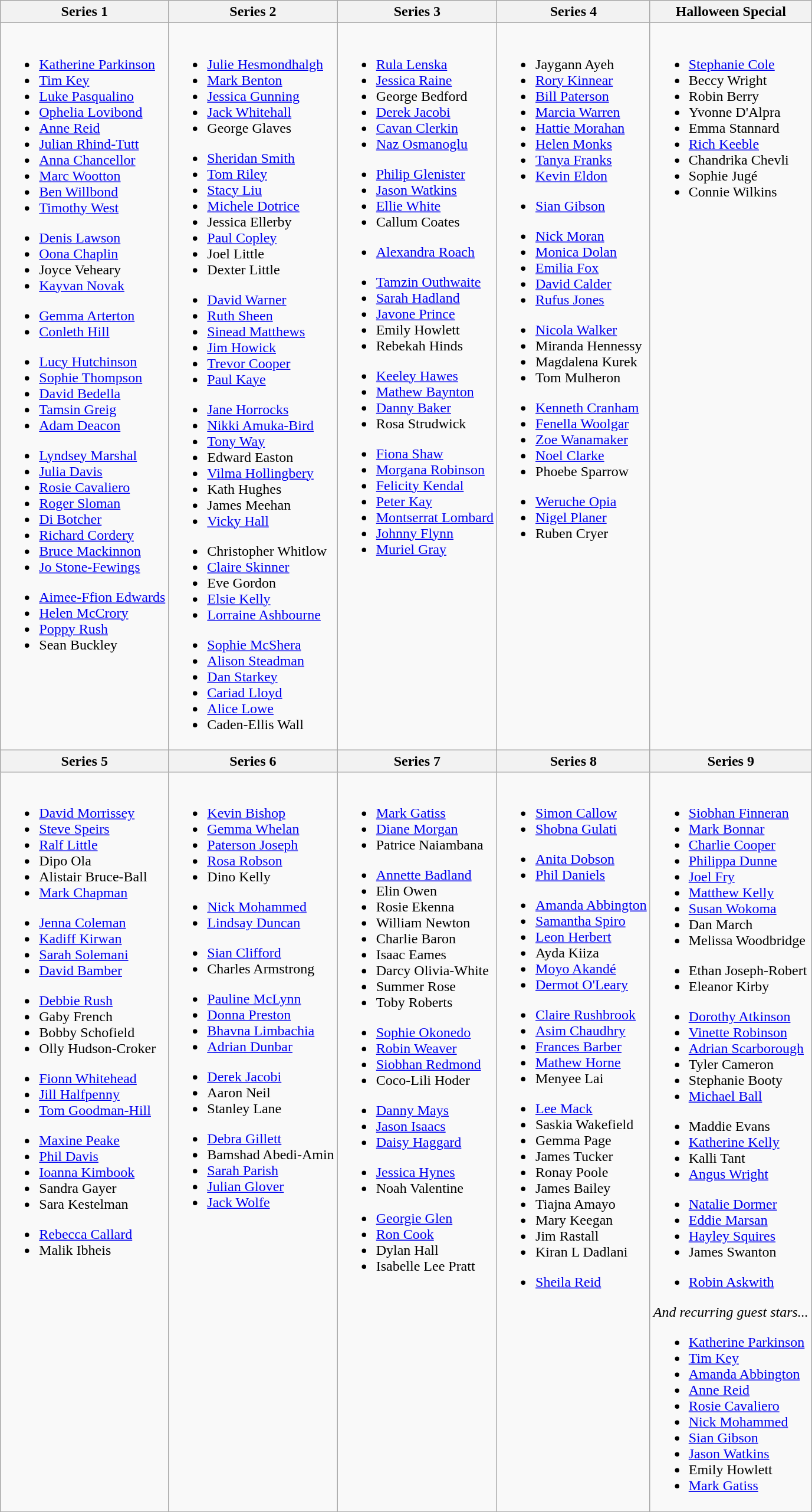<table class="wikitable">
<tr>
<th scope="col">Series 1</th>
<th scope="col">Series 2</th>
<th scope="col">Series 3</th>
<th scope="col">Series 4</th>
<th scope="col">Halloween Special</th>
</tr>
<tr style="vertical-align: top;">
<td><br><ul><li><a href='#'>Katherine Parkinson</a></li><li><a href='#'>Tim Key</a></li><li><a href='#'>Luke Pasqualino</a></li><li><a href='#'>Ophelia Lovibond</a></li><li><a href='#'>Anne Reid</a></li><li><a href='#'>Julian Rhind-Tutt</a></li><li><a href='#'>Anna Chancellor</a></li><li><a href='#'>Marc Wootton</a></li><li><a href='#'>Ben Willbond</a></li><li><a href='#'>Timothy West</a></li></ul><ul><li><a href='#'>Denis Lawson</a></li><li><a href='#'>Oona Chaplin</a></li><li>Joyce Veheary</li><li><a href='#'>Kayvan Novak</a></li></ul><ul><li><a href='#'>Gemma Arterton</a></li><li><a href='#'>Conleth Hill</a></li></ul><ul><li><a href='#'>Lucy Hutchinson</a></li><li><a href='#'>Sophie Thompson</a></li><li><a href='#'>David Bedella</a></li><li><a href='#'>Tamsin Greig</a></li><li><a href='#'>Adam Deacon</a></li></ul><ul><li><a href='#'>Lyndsey Marshal</a></li><li><a href='#'>Julia Davis</a></li><li><a href='#'>Rosie Cavaliero</a></li><li><a href='#'>Roger Sloman</a></li><li><a href='#'>Di Botcher</a></li><li><a href='#'>Richard Cordery</a></li><li><a href='#'>Bruce Mackinnon</a></li><li><a href='#'>Jo Stone-Fewings</a></li></ul><ul><li><a href='#'>Aimee-Ffion Edwards</a></li><li><a href='#'>Helen McCrory</a></li><li><a href='#'>Poppy Rush</a></li><li>Sean Buckley</li></ul></td>
<td><br><ul><li><a href='#'>Julie Hesmondhalgh</a></li><li><a href='#'>Mark Benton</a></li><li><a href='#'>Jessica Gunning</a></li><li><a href='#'>Jack Whitehall</a></li><li>George Glaves</li></ul><ul><li><a href='#'>Sheridan Smith</a></li><li><a href='#'>Tom Riley</a></li><li><a href='#'>Stacy Liu</a></li><li><a href='#'>Michele Dotrice</a></li><li>Jessica Ellerby</li><li><a href='#'>Paul Copley</a></li><li>Joel Little</li><li>Dexter Little</li></ul><ul><li><a href='#'>David Warner</a></li><li><a href='#'>Ruth Sheen</a></li><li><a href='#'>Sinead Matthews</a></li><li><a href='#'>Jim Howick</a></li><li><a href='#'>Trevor Cooper</a></li><li><a href='#'>Paul Kaye</a></li></ul><ul><li><a href='#'>Jane Horrocks</a></li><li><a href='#'>Nikki Amuka-Bird</a></li><li><a href='#'>Tony Way</a></li><li>Edward Easton</li><li><a href='#'>Vilma Hollingbery</a></li><li>Kath Hughes</li><li>James Meehan</li><li><a href='#'>Vicky Hall</a></li></ul><ul><li>Christopher Whitlow</li><li><a href='#'>Claire Skinner</a></li><li>Eve Gordon</li><li><a href='#'>Elsie Kelly</a></li><li><a href='#'>Lorraine Ashbourne</a></li></ul><ul><li><a href='#'>Sophie McShera</a></li><li><a href='#'>Alison Steadman</a></li><li><a href='#'>Dan Starkey</a></li><li><a href='#'>Cariad Lloyd</a></li><li><a href='#'>Alice Lowe</a></li><li>Caden-Ellis Wall</li></ul></td>
<td><br><ul><li><a href='#'>Rula Lenska</a></li><li><a href='#'>Jessica Raine</a></li><li>George Bedford</li><li><a href='#'>Derek Jacobi</a></li><li><a href='#'>Cavan Clerkin</a></li><li><a href='#'>Naz Osmanoglu</a></li></ul><ul><li><a href='#'>Philip Glenister</a></li><li><a href='#'>Jason Watkins</a></li><li><a href='#'>Ellie White</a></li><li>Callum Coates</li></ul><ul><li><a href='#'>Alexandra Roach</a></li></ul><ul><li><a href='#'>Tamzin Outhwaite</a></li><li><a href='#'>Sarah Hadland</a></li><li><a href='#'>Javone Prince</a></li><li>Emily Howlett</li><li>Rebekah Hinds</li></ul><ul><li><a href='#'>Keeley Hawes</a></li><li><a href='#'>Mathew Baynton</a></li><li><a href='#'>Danny Baker</a></li><li>Rosa Strudwick</li></ul><ul><li><a href='#'>Fiona Shaw</a></li><li><a href='#'>Morgana Robinson</a></li><li><a href='#'>Felicity Kendal</a></li><li><a href='#'>Peter Kay</a></li><li><a href='#'>Montserrat Lombard</a></li><li><a href='#'>Johnny Flynn</a></li><li><a href='#'>Muriel Gray</a></li></ul></td>
<td><br><ul><li>Jaygann Ayeh</li><li><a href='#'>Rory Kinnear</a></li><li><a href='#'>Bill Paterson</a></li><li><a href='#'>Marcia Warren</a></li><li><a href='#'>Hattie Morahan</a></li><li><a href='#'>Helen Monks</a></li><li><a href='#'>Tanya Franks</a></li><li><a href='#'>Kevin Eldon</a></li></ul><ul><li><a href='#'>Sian Gibson</a></li></ul><ul><li><a href='#'>Nick Moran</a></li><li><a href='#'>Monica Dolan</a></li><li><a href='#'>Emilia Fox</a></li><li><a href='#'>David Calder</a></li><li><a href='#'>Rufus Jones</a></li></ul><ul><li><a href='#'>Nicola Walker</a></li><li>Miranda Hennessy</li><li>Magdalena Kurek</li><li>Tom Mulheron</li></ul><ul><li><a href='#'>Kenneth Cranham</a></li><li><a href='#'>Fenella Woolgar</a></li><li><a href='#'>Zoe Wanamaker</a></li><li><a href='#'>Noel Clarke</a></li><li>Phoebe Sparrow</li></ul><ul><li><a href='#'>Weruche Opia</a></li><li><a href='#'>Nigel Planer</a></li><li>Ruben Cryer</li></ul></td>
<td><br><ul><li><a href='#'>Stephanie Cole</a></li><li>Beccy Wright</li><li>Robin Berry</li><li>Yvonne D'Alpra</li><li>Emma Stannard</li><li><a href='#'>Rich Keeble</a></li><li>Chandrika Chevli</li><li>Sophie Jugé</li><li>Connie Wilkins</li></ul></td>
</tr>
<tr>
<th scope="col">Series 5</th>
<th scope="col">Series 6</th>
<th scope="col">Series 7</th>
<th scope="col">Series 8</th>
<th scope="col">Series 9</th>
</tr>
<tr style="vertical-align: top;">
<td><br><ul><li><a href='#'>David Morrissey</a></li><li><a href='#'>Steve Speirs</a></li><li><a href='#'>Ralf Little</a></li><li>Dipo Ola</li><li>Alistair Bruce-Ball</li><li><a href='#'>Mark Chapman</a></li></ul><ul><li><a href='#'>Jenna Coleman</a></li><li><a href='#'>Kadiff Kirwan</a></li><li><a href='#'>Sarah Solemani</a></li><li><a href='#'>David Bamber</a></li></ul><ul><li><a href='#'>Debbie Rush</a></li><li>Gaby French</li><li>Bobby Schofield</li><li>Olly Hudson-Croker</li></ul><ul><li><a href='#'>Fionn Whitehead</a></li><li><a href='#'>Jill Halfpenny</a></li><li><a href='#'>Tom Goodman-Hill</a></li></ul><ul><li><a href='#'>Maxine Peake</a></li><li><a href='#'>Phil Davis</a></li><li><a href='#'>Ioanna Kimbook</a></li><li>Sandra Gayer</li><li>Sara Kestelman</li></ul><ul><li><a href='#'>Rebecca Callard</a></li><li>Malik Ibheis</li></ul></td>
<td><br><ul><li><a href='#'>Kevin Bishop</a></li><li><a href='#'>Gemma Whelan</a></li><li><a href='#'>Paterson Joseph</a></li><li><a href='#'>Rosa Robson</a></li><li>Dino Kelly</li></ul><ul><li><a href='#'>Nick Mohammed</a></li><li><a href='#'>Lindsay Duncan</a></li></ul><ul><li><a href='#'>Sian Clifford</a></li><li>Charles Armstrong</li></ul><ul><li><a href='#'>Pauline McLynn</a></li><li><a href='#'>Donna Preston</a></li><li><a href='#'>Bhavna Limbachia</a></li><li><a href='#'>Adrian Dunbar</a></li></ul><ul><li><a href='#'>Derek Jacobi</a></li><li>Aaron Neil</li><li>Stanley Lane</li></ul><ul><li><a href='#'>Debra Gillett</a></li><li>Bamshad Abedi-Amin</li><li><a href='#'>Sarah Parish</a></li><li><a href='#'>Julian Glover</a></li><li><a href='#'>Jack Wolfe</a></li></ul></td>
<td><br><ul><li><a href='#'>Mark Gatiss</a></li><li><a href='#'>Diane Morgan</a></li><li>Patrice Naiambana</li></ul><ul><li><a href='#'>Annette Badland</a></li><li>Elin Owen</li><li>Rosie Ekenna</li><li>William Newton</li><li>Charlie Baron</li><li>Isaac Eames</li><li>Darcy Olivia-White</li><li>Summer Rose</li><li>Toby Roberts</li></ul><ul><li><a href='#'>Sophie Okonedo</a></li><li><a href='#'>Robin Weaver</a></li><li><a href='#'>Siobhan Redmond</a></li><li>Coco-Lili Hoder</li></ul><ul><li><a href='#'>Danny Mays</a></li><li><a href='#'>Jason Isaacs</a></li><li><a href='#'>Daisy Haggard</a></li></ul><ul><li><a href='#'>Jessica Hynes</a></li><li>Noah Valentine</li></ul><ul><li><a href='#'>Georgie Glen</a></li><li><a href='#'>Ron Cook</a></li><li>Dylan Hall</li><li>Isabelle Lee Pratt</li></ul></td>
<td><br><ul><li><a href='#'>Simon Callow</a></li><li><a href='#'>Shobna Gulati</a></li></ul><ul><li><a href='#'>Anita Dobson</a></li><li><a href='#'>Phil Daniels</a></li></ul><ul><li><a href='#'>Amanda Abbington</a></li><li><a href='#'>Samantha Spiro</a></li><li><a href='#'>Leon Herbert</a></li><li>Ayda Kiiza</li><li><a href='#'>Moyo Akandé</a></li><li><a href='#'>Dermot O'Leary</a></li></ul><ul><li><a href='#'>Claire Rushbrook</a></li><li><a href='#'>Asim Chaudhry</a></li><li><a href='#'>Frances Barber</a></li><li><a href='#'>Mathew Horne</a></li><li>Menyee Lai</li></ul><ul><li><a href='#'>Lee Mack</a></li><li>Saskia Wakefield</li><li>Gemma Page</li><li>James Tucker</li><li>Ronay Poole</li><li>James Bailey</li><li>Tiajna Amayo</li><li>Mary Keegan</li><li>Jim Rastall</li><li>Kiran L Dadlani</li></ul><ul><li><a href='#'>Sheila Reid</a></li></ul></td>
<td><br><ul><li><a href='#'>Siobhan Finneran</a></li><li><a href='#'>Mark Bonnar</a></li><li><a href='#'>Charlie Cooper</a></li><li><a href='#'>Philippa Dunne</a></li><li><a href='#'>Joel Fry</a></li><li><a href='#'>Matthew Kelly</a></li><li><a href='#'>Susan Wokoma</a></li><li>Dan March</li><li>Melissa Woodbridge</li></ul><ul><li>Ethan Joseph-Robert</li><li>Eleanor Kirby</li></ul><ul><li><a href='#'>Dorothy Atkinson</a></li><li><a href='#'>Vinette Robinson</a></li><li><a href='#'>Adrian Scarborough</a></li><li>Tyler Cameron</li><li>Stephanie Booty</li><li><a href='#'>Michael Ball</a></li></ul><ul><li>Maddie Evans</li><li><a href='#'>Katherine Kelly</a></li><li>Kalli Tant</li><li><a href='#'>Angus Wright</a></li></ul><ul><li><a href='#'>Natalie Dormer</a></li><li><a href='#'>Eddie Marsan</a></li><li><a href='#'>Hayley Squires</a></li><li>James Swanton</li></ul><ul><li><a href='#'>Robin Askwith</a></li></ul><em>And recurring guest stars...</em><ul><li><a href='#'>Katherine Parkinson</a></li><li><a href='#'>Tim Key</a></li><li><a href='#'>Amanda Abbington</a></li><li><a href='#'>Anne Reid</a></li><li><a href='#'>Rosie Cavaliero</a></li><li><a href='#'>Nick Mohammed</a></li><li><a href='#'>Sian Gibson</a></li><li><a href='#'>Jason Watkins</a></li><li>Emily Howlett</li><li><a href='#'>Mark Gatiss</a></li></ul></td>
</tr>
</table>
